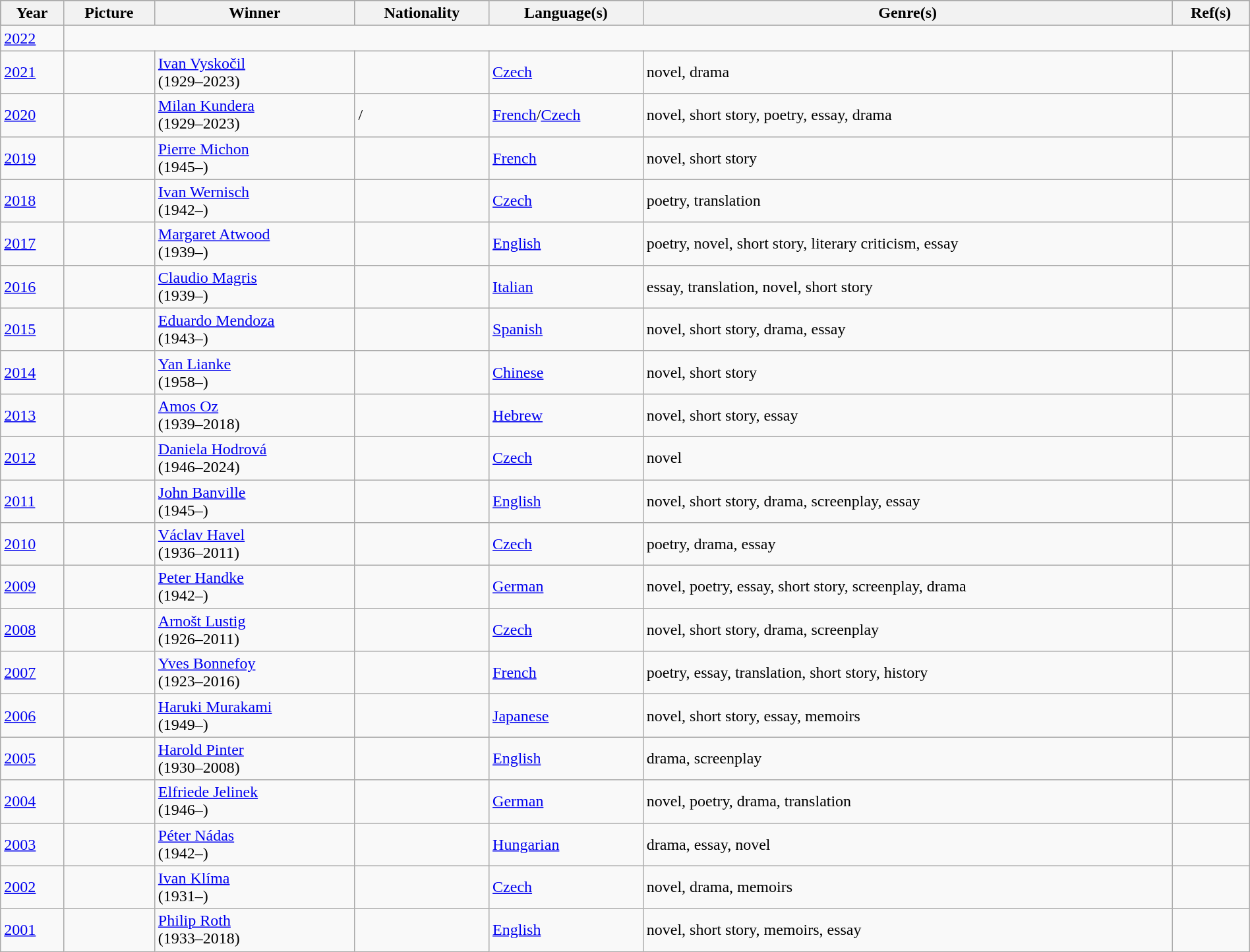<table class="wikitable sortable" width=100%>
<tr bgcolor="#505050">
<th>Year</th>
<th>Picture</th>
<th>Winner</th>
<th>Nationality</th>
<th>Language(s)</th>
<th>Genre(s)</th>
<th>Ref(s)</th>
</tr>
<tr>
<td><a href='#'>2022</a></td>
<td colspan=6 align=center></td>
</tr>
<tr>
<td><a href='#'>2021</a></td>
<td></td>
<td><a href='#'>Ivan Vyskočil</a><br>(1929–2023)</td>
<td></td>
<td><a href='#'>Czech</a></td>
<td>novel, drama</td>
<td></td>
</tr>
<tr>
<td><a href='#'>2020</a></td>
<td></td>
<td><a href='#'>Milan Kundera</a><br>(1929–2023)</td>
<td>/</td>
<td><a href='#'>French</a>/<a href='#'>Czech</a></td>
<td>novel, short story, poetry, essay, drama</td>
<td></td>
</tr>
<tr>
<td><a href='#'>2019</a></td>
<td></td>
<td><a href='#'>Pierre Michon</a><br>(1945–)</td>
<td></td>
<td><a href='#'>French</a></td>
<td>novel, short story</td>
<td></td>
</tr>
<tr>
<td><a href='#'>2018</a></td>
<td></td>
<td><a href='#'>Ivan Wernisch</a><br>(1942–)</td>
<td></td>
<td><a href='#'>Czech</a></td>
<td>poetry, translation</td>
<td></td>
</tr>
<tr>
<td><a href='#'>2017</a></td>
<td></td>
<td><a href='#'>Margaret Atwood</a><br>(1939–)</td>
<td></td>
<td><a href='#'>English</a></td>
<td>poetry, novel, short story, literary criticism, essay</td>
<td></td>
</tr>
<tr>
<td><a href='#'>2016</a></td>
<td></td>
<td><a href='#'>Claudio Magris</a><br>(1939–)</td>
<td></td>
<td><a href='#'>Italian</a></td>
<td>essay, translation, novel, short story</td>
<td></td>
</tr>
<tr>
<td><a href='#'>2015</a></td>
<td></td>
<td><a href='#'>Eduardo Mendoza</a><br>(1943–)</td>
<td></td>
<td><a href='#'>Spanish</a></td>
<td>novel, short story, drama, essay</td>
<td></td>
</tr>
<tr>
<td><a href='#'>2014</a></td>
<td></td>
<td><a href='#'>Yan Lianke</a><br>(1958–)</td>
<td></td>
<td><a href='#'>Chinese</a></td>
<td>novel, short story</td>
<td></td>
</tr>
<tr>
<td><a href='#'>2013</a></td>
<td></td>
<td><a href='#'>Amos Oz</a><br>(1939–2018)</td>
<td></td>
<td><a href='#'>Hebrew</a></td>
<td>novel, short story, essay</td>
<td></td>
</tr>
<tr>
<td><a href='#'>2012</a></td>
<td></td>
<td><a href='#'>Daniela Hodrová</a><br>(1946–2024)</td>
<td></td>
<td><a href='#'>Czech</a></td>
<td>novel</td>
<td></td>
</tr>
<tr>
<td><a href='#'>2011</a></td>
<td></td>
<td><a href='#'>John Banville</a><br>(1945–)</td>
<td></td>
<td><a href='#'>English</a></td>
<td>novel, short story, drama, screenplay, essay</td>
<td></td>
</tr>
<tr>
<td><a href='#'>2010</a></td>
<td></td>
<td><a href='#'>Václav Havel</a><br>(1936–2011)</td>
<td></td>
<td><a href='#'>Czech</a></td>
<td>poetry, drama, essay</td>
<td></td>
</tr>
<tr>
<td><a href='#'>2009</a></td>
<td></td>
<td><a href='#'>Peter Handke</a><br>(1942–)</td>
<td></td>
<td><a href='#'>German</a></td>
<td>novel, poetry, essay, short story, screenplay, drama</td>
<td></td>
</tr>
<tr>
<td><a href='#'>2008</a></td>
<td></td>
<td><a href='#'>Arnošt Lustig</a><br>(1926–2011)</td>
<td></td>
<td><a href='#'>Czech</a></td>
<td>novel, short story, drama, screenplay</td>
<td></td>
</tr>
<tr>
<td><a href='#'>2007</a></td>
<td></td>
<td><a href='#'>Yves Bonnefoy</a><br>(1923–2016)</td>
<td></td>
<td><a href='#'>French</a></td>
<td>poetry, essay, translation, short story, history</td>
<td></td>
</tr>
<tr>
<td><a href='#'>2006</a></td>
<td></td>
<td><a href='#'>Haruki Murakami</a><br>(1949–)</td>
<td></td>
<td><a href='#'>Japanese</a></td>
<td>novel, short story, essay, memoirs</td>
<td></td>
</tr>
<tr>
<td><a href='#'>2005</a></td>
<td></td>
<td><a href='#'>Harold Pinter</a><br>(1930–2008)</td>
<td></td>
<td><a href='#'>English</a></td>
<td>drama, screenplay</td>
<td></td>
</tr>
<tr>
<td><a href='#'>2004</a></td>
<td></td>
<td><a href='#'>Elfriede Jelinek</a><br>(1946–)</td>
<td></td>
<td><a href='#'>German</a></td>
<td>novel, poetry, drama, translation</td>
<td></td>
</tr>
<tr>
<td><a href='#'>2003</a></td>
<td></td>
<td><a href='#'>Péter Nádas</a><br>(1942–)</td>
<td></td>
<td><a href='#'>Hungarian</a></td>
<td>drama, essay, novel</td>
<td></td>
</tr>
<tr>
<td><a href='#'>2002</a></td>
<td></td>
<td><a href='#'>Ivan Klíma</a><br>(1931–)</td>
<td></td>
<td><a href='#'>Czech</a></td>
<td>novel, drama, memoirs</td>
<td></td>
</tr>
<tr>
<td><a href='#'>2001</a></td>
<td></td>
<td><a href='#'>Philip Roth</a><br>(1933–2018)</td>
<td></td>
<td><a href='#'>English</a></td>
<td>novel, short story, memoirs, essay</td>
<td></td>
</tr>
</table>
